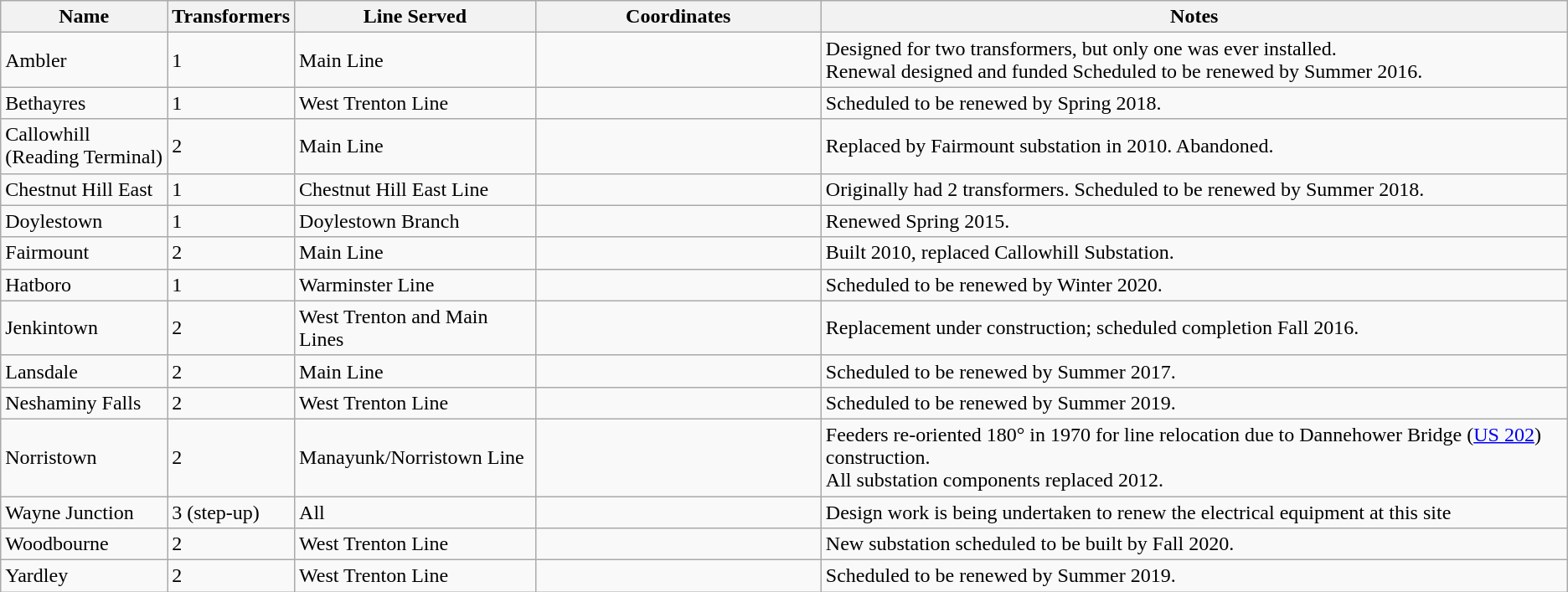<table class="wikitable sortable">
<tr>
<th>Name</th>
<th>Transformers</th>
<th>Line Served</th>
<th width="220">Coordinates</th>
<th>Notes</th>
</tr>
<tr>
<td>Ambler</td>
<td>1</td>
<td>Main Line</td>
<td></td>
<td>Designed for two transformers, but only one was ever installed.<br>Renewal designed and funded Scheduled to be renewed by Summer 2016.</td>
</tr>
<tr>
<td>Bethayres</td>
<td>1</td>
<td>West Trenton Line</td>
<td></td>
<td>Scheduled to be renewed by Spring 2018.</td>
</tr>
<tr>
<td>Callowhill<br>(Reading Terminal)</td>
<td>2</td>
<td>Main Line</td>
<td></td>
<td>Replaced by Fairmount substation in 2010. Abandoned.</td>
</tr>
<tr>
<td>Chestnut Hill East</td>
<td>1</td>
<td>Chestnut Hill East Line</td>
<td></td>
<td>Originally had 2 transformers. Scheduled to be renewed by Summer 2018.</td>
</tr>
<tr>
<td>Doylestown</td>
<td>1</td>
<td>Doylestown Branch</td>
<td></td>
<td>Renewed Spring 2015.</td>
</tr>
<tr>
<td>Fairmount</td>
<td>2</td>
<td>Main Line</td>
<td></td>
<td>Built 2010, replaced Callowhill Substation.</td>
</tr>
<tr>
<td>Hatboro</td>
<td>1</td>
<td>Warminster Line</td>
<td></td>
<td>Scheduled to be renewed by Winter 2020.</td>
</tr>
<tr>
<td>Jenkintown</td>
<td>2</td>
<td>West Trenton and Main Lines</td>
<td></td>
<td>Replacement under construction; scheduled completion Fall 2016.</td>
</tr>
<tr>
<td>Lansdale</td>
<td>2</td>
<td>Main Line</td>
<td></td>
<td>Scheduled to be renewed by Summer 2017.</td>
</tr>
<tr>
<td>Neshaminy Falls</td>
<td>2</td>
<td>West Trenton Line</td>
<td></td>
<td>Scheduled to be renewed by Summer 2019.</td>
</tr>
<tr>
<td>Norristown</td>
<td>2</td>
<td>Manayunk/Norristown Line</td>
<td></td>
<td>Feeders re-oriented 180° in 1970 for line relocation due to Dannehower Bridge (<a href='#'>US 202</a>) construction.<br>All substation components replaced 2012.</td>
</tr>
<tr>
<td>Wayne Junction</td>
<td>3 (step-up)</td>
<td>All</td>
<td></td>
<td>Design work is being undertaken to renew the electrical equipment at this site </td>
</tr>
<tr>
<td>Woodbourne</td>
<td>2</td>
<td>West Trenton Line</td>
<td></td>
<td>New substation scheduled to be built by Fall 2020.</td>
</tr>
<tr>
<td>Yardley</td>
<td>2</td>
<td>West Trenton Line</td>
<td></td>
<td>Scheduled to be renewed by Summer 2019.</td>
</tr>
</table>
